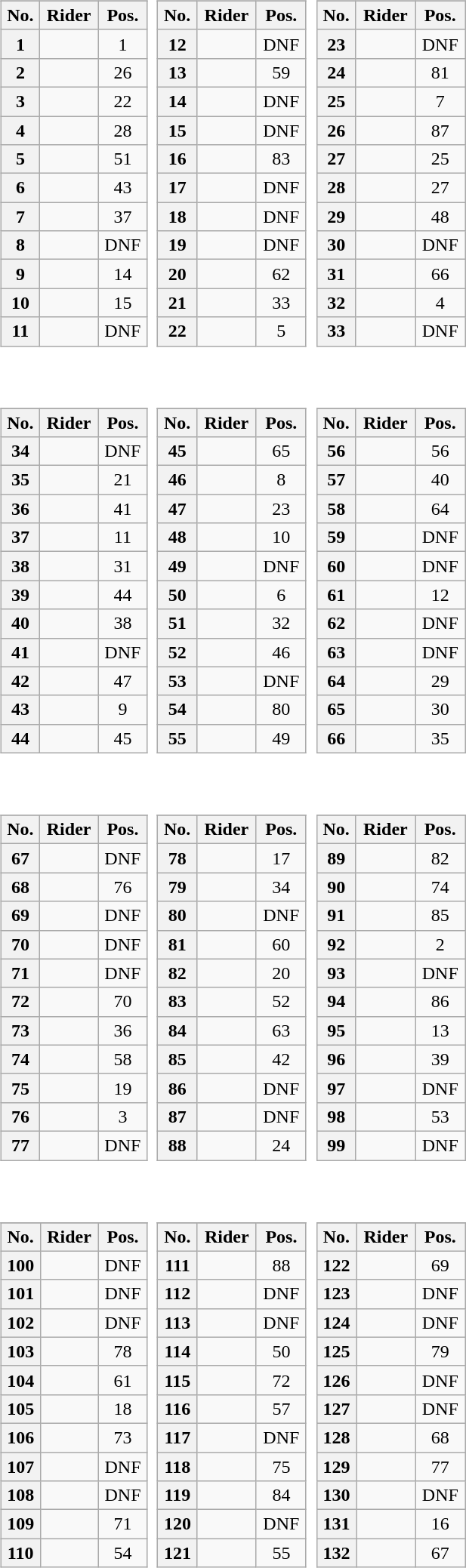<table>
<tr valign="top">
<td style="width:33%;"><br><table class="wikitable plainrowheaders" style="width:97%">
<tr>
</tr>
<tr style="text-align:center;">
<th scope="col">No.</th>
<th scope="col">Rider</th>
<th scope="col">Pos.</th>
</tr>
<tr>
<th scope="row" style="text-align:center;">1</th>
<td></td>
<td style="text-align:center;">1</td>
</tr>
<tr>
<th scope="row" style="text-align:center;">2</th>
<td></td>
<td style="text-align:center;">26</td>
</tr>
<tr>
<th scope="row" style="text-align:center;">3</th>
<td></td>
<td style="text-align:center;">22</td>
</tr>
<tr>
<th scope="row" style="text-align:center;">4</th>
<td></td>
<td style="text-align:center;">28</td>
</tr>
<tr>
<th scope="row" style="text-align:center;">5</th>
<td></td>
<td style="text-align:center;">51</td>
</tr>
<tr>
<th scope="row" style="text-align:center;">6</th>
<td></td>
<td style="text-align:center;">43</td>
</tr>
<tr>
<th scope="row" style="text-align:center;">7</th>
<td></td>
<td style="text-align:center;">37</td>
</tr>
<tr>
<th scope="row" style="text-align:center;">8</th>
<td></td>
<td style="text-align:center;">DNF</td>
</tr>
<tr>
<th scope="row" style="text-align:center;">9</th>
<td></td>
<td style="text-align:center;">14</td>
</tr>
<tr>
<th scope="row" style="text-align:center;">10</th>
<td></td>
<td style="text-align:center;">15</td>
</tr>
<tr>
<th scope="row" style="text-align:center;">11</th>
<td></td>
<td style="text-align:center;">DNF</td>
</tr>
</table>
</td>
<td><br><table class="wikitable plainrowheaders" style="width:97%">
<tr>
</tr>
<tr style="text-align:center;">
<th scope="col">No.</th>
<th scope="col">Rider</th>
<th scope="col">Pos.</th>
</tr>
<tr>
<th scope="row" style="text-align:center;">12</th>
<td></td>
<td style="text-align:center;">DNF</td>
</tr>
<tr>
<th scope="row" style="text-align:center;">13</th>
<td></td>
<td style="text-align:center;">59</td>
</tr>
<tr>
<th scope="row" style="text-align:center;">14</th>
<td></td>
<td style="text-align:center;">DNF</td>
</tr>
<tr>
<th scope="row" style="text-align:center;">15</th>
<td></td>
<td style="text-align:center;">DNF</td>
</tr>
<tr>
<th scope="row" style="text-align:center;">16</th>
<td></td>
<td style="text-align:center;">83</td>
</tr>
<tr>
<th scope="row" style="text-align:center;">17</th>
<td></td>
<td style="text-align:center;">DNF</td>
</tr>
<tr>
<th scope="row" style="text-align:center;">18</th>
<td></td>
<td style="text-align:center;">DNF</td>
</tr>
<tr>
<th scope="row" style="text-align:center;">19</th>
<td></td>
<td style="text-align:center;">DNF</td>
</tr>
<tr>
<th scope="row" style="text-align:center;">20</th>
<td></td>
<td style="text-align:center;">62</td>
</tr>
<tr>
<th scope="row" style="text-align:center;">21</th>
<td></td>
<td style="text-align:center;">33</td>
</tr>
<tr>
<th scope="row" style="text-align:center;">22</th>
<td></td>
<td style="text-align:center;">5</td>
</tr>
</table>
</td>
<td><br><table class="wikitable plainrowheaders" style="width:97%">
<tr>
</tr>
<tr style="text-align:center;">
<th scope="col">No.</th>
<th scope="col">Rider</th>
<th scope="col">Pos.</th>
</tr>
<tr>
<th scope="row" style="text-align:center;">23</th>
<td></td>
<td style="text-align:center;">DNF</td>
</tr>
<tr>
<th scope="row" style="text-align:center;">24</th>
<td></td>
<td style="text-align:center;">81</td>
</tr>
<tr>
<th scope="row" style="text-align:center;">25</th>
<td></td>
<td style="text-align:center;">7</td>
</tr>
<tr>
<th scope="row" style="text-align:center;">26</th>
<td></td>
<td style="text-align:center;">87</td>
</tr>
<tr>
<th scope="row" style="text-align:center;">27</th>
<td></td>
<td style="text-align:center;">25</td>
</tr>
<tr>
<th scope="row" style="text-align:center;">28</th>
<td></td>
<td style="text-align:center;">27</td>
</tr>
<tr>
<th scope="row" style="text-align:center;">29</th>
<td></td>
<td style="text-align:center;">48</td>
</tr>
<tr>
<th scope="row" style="text-align:center;">30</th>
<td></td>
<td style="text-align:center;">DNF</td>
</tr>
<tr>
<th scope="row" style="text-align:center;">31</th>
<td></td>
<td style="text-align:center;">66</td>
</tr>
<tr>
<th scope="row" style="text-align:center;">32</th>
<td></td>
<td style="text-align:center;">4</td>
</tr>
<tr>
<th scope="row" style="text-align:center;">33</th>
<td></td>
<td style="text-align:center;">DNF</td>
</tr>
</table>
</td>
</tr>
<tr valign="top">
<td><br><table class="wikitable plainrowheaders" style="width:97%">
<tr>
</tr>
<tr style="text-align:center;">
<th scope="col">No.</th>
<th scope="col">Rider</th>
<th scope="col">Pos.</th>
</tr>
<tr>
<th scope="row" style="text-align:center;">34</th>
<td></td>
<td style="text-align:center;">DNF</td>
</tr>
<tr>
<th scope="row" style="text-align:center;">35</th>
<td></td>
<td style="text-align:center;">21</td>
</tr>
<tr>
<th scope="row" style="text-align:center;">36</th>
<td></td>
<td style="text-align:center;">41</td>
</tr>
<tr>
<th scope="row" style="text-align:center;">37</th>
<td></td>
<td style="text-align:center;">11</td>
</tr>
<tr>
<th scope="row" style="text-align:center;">38</th>
<td></td>
<td style="text-align:center;">31</td>
</tr>
<tr>
<th scope="row" style="text-align:center;">39</th>
<td></td>
<td style="text-align:center;">44</td>
</tr>
<tr>
<th scope="row" style="text-align:center;">40</th>
<td></td>
<td style="text-align:center;">38</td>
</tr>
<tr>
<th scope="row" style="text-align:center;">41</th>
<td></td>
<td style="text-align:center;">DNF</td>
</tr>
<tr>
<th scope="row" style="text-align:center;">42</th>
<td></td>
<td style="text-align:center;">47</td>
</tr>
<tr>
<th scope="row" style="text-align:center;">43</th>
<td></td>
<td style="text-align:center;">9</td>
</tr>
<tr>
<th scope="row" style="text-align:center;">44</th>
<td></td>
<td style="text-align:center;">45</td>
</tr>
</table>
</td>
<td><br><table class="wikitable plainrowheaders" style="width:97%">
<tr>
</tr>
<tr style="text-align:center;">
<th scope="col">No.</th>
<th scope="col">Rider</th>
<th scope="col">Pos.</th>
</tr>
<tr>
<th scope="row" style="text-align:center;">45</th>
<td></td>
<td style="text-align:center;">65</td>
</tr>
<tr>
<th scope="row" style="text-align:center;">46</th>
<td></td>
<td style="text-align:center;">8</td>
</tr>
<tr>
<th scope="row" style="text-align:center;">47</th>
<td></td>
<td style="text-align:center;">23</td>
</tr>
<tr>
<th scope="row" style="text-align:center;">48</th>
<td></td>
<td style="text-align:center;">10</td>
</tr>
<tr>
<th scope="row" style="text-align:center;">49</th>
<td></td>
<td style="text-align:center;">DNF</td>
</tr>
<tr>
<th scope="row" style="text-align:center;">50</th>
<td></td>
<td style="text-align:center;">6</td>
</tr>
<tr>
<th scope="row" style="text-align:center;">51</th>
<td></td>
<td style="text-align:center;">32</td>
</tr>
<tr>
<th scope="row" style="text-align:center;">52</th>
<td></td>
<td style="text-align:center;">46</td>
</tr>
<tr>
<th scope="row" style="text-align:center;">53</th>
<td></td>
<td style="text-align:center;">DNF</td>
</tr>
<tr>
<th scope="row" style="text-align:center;">54</th>
<td></td>
<td style="text-align:center;">80</td>
</tr>
<tr>
<th scope="row" style="text-align:center;">55</th>
<td></td>
<td style="text-align:center;">49</td>
</tr>
</table>
</td>
<td><br><table class="wikitable plainrowheaders" style="width:97%">
<tr>
</tr>
<tr style="text-align:center;">
<th scope="col">No.</th>
<th scope="col">Rider</th>
<th scope="col">Pos.</th>
</tr>
<tr>
<th scope="row" style="text-align:center;">56</th>
<td></td>
<td style="text-align:center;">56</td>
</tr>
<tr>
<th scope="row" style="text-align:center;">57</th>
<td></td>
<td style="text-align:center;">40</td>
</tr>
<tr>
<th scope="row" style="text-align:center;">58</th>
<td></td>
<td style="text-align:center;">64</td>
</tr>
<tr>
<th scope="row" style="text-align:center;">59</th>
<td></td>
<td style="text-align:center;">DNF</td>
</tr>
<tr>
<th scope="row" style="text-align:center;">60</th>
<td></td>
<td style="text-align:center;">DNF</td>
</tr>
<tr>
<th scope="row" style="text-align:center;">61</th>
<td></td>
<td style="text-align:center;">12</td>
</tr>
<tr>
<th scope="row" style="text-align:center;">62</th>
<td></td>
<td style="text-align:center;">DNF</td>
</tr>
<tr>
<th scope="row" style="text-align:center;">63</th>
<td></td>
<td style="text-align:center;">DNF</td>
</tr>
<tr>
<th scope="row" style="text-align:center;">64</th>
<td></td>
<td style="text-align:center;">29</td>
</tr>
<tr>
<th scope="row" style="text-align:center;">65</th>
<td></td>
<td style="text-align:center;">30</td>
</tr>
<tr>
<th scope="row" style="text-align:center;">66</th>
<td></td>
<td style="text-align:center;">35</td>
</tr>
</table>
</td>
</tr>
<tr valign="top">
<td><br><table class="wikitable plainrowheaders" style="width:97%">
<tr>
</tr>
<tr style="text-align:center;">
<th scope="col">No.</th>
<th scope="col">Rider</th>
<th scope="col">Pos.</th>
</tr>
<tr>
<th scope="row" style="text-align:center;">67</th>
<td></td>
<td style="text-align:center;">DNF</td>
</tr>
<tr>
<th scope="row" style="text-align:center;">68</th>
<td></td>
<td style="text-align:center;">76</td>
</tr>
<tr>
<th scope="row" style="text-align:center;">69</th>
<td></td>
<td style="text-align:center;">DNF</td>
</tr>
<tr>
<th scope="row" style="text-align:center;">70</th>
<td></td>
<td style="text-align:center;">DNF</td>
</tr>
<tr>
<th scope="row" style="text-align:center;">71</th>
<td></td>
<td style="text-align:center;">DNF</td>
</tr>
<tr>
<th scope="row" style="text-align:center;">72</th>
<td></td>
<td style="text-align:center;">70</td>
</tr>
<tr>
<th scope="row" style="text-align:center;">73</th>
<td></td>
<td style="text-align:center;">36</td>
</tr>
<tr>
<th scope="row" style="text-align:center;">74</th>
<td></td>
<td style="text-align:center;">58</td>
</tr>
<tr>
<th scope="row" style="text-align:center;">75</th>
<td></td>
<td style="text-align:center;">19</td>
</tr>
<tr>
<th scope="row" style="text-align:center;">76</th>
<td></td>
<td style="text-align:center;">3</td>
</tr>
<tr>
<th scope="row" style="text-align:center;">77</th>
<td></td>
<td style="text-align:center;">DNF</td>
</tr>
</table>
</td>
<td><br><table class="wikitable plainrowheaders" style="width:97%">
<tr>
</tr>
<tr style="text-align:center;">
<th scope="col">No.</th>
<th scope="col">Rider</th>
<th scope="col">Pos.</th>
</tr>
<tr>
<th scope="row" style="text-align:center;">78</th>
<td></td>
<td style="text-align:center;">17</td>
</tr>
<tr>
<th scope="row" style="text-align:center;">79</th>
<td></td>
<td style="text-align:center;">34</td>
</tr>
<tr>
<th scope="row" style="text-align:center;">80</th>
<td></td>
<td style="text-align:center;">DNF</td>
</tr>
<tr>
<th scope="row" style="text-align:center;">81</th>
<td></td>
<td style="text-align:center;">60</td>
</tr>
<tr>
<th scope="row" style="text-align:center;">82</th>
<td></td>
<td style="text-align:center;">20</td>
</tr>
<tr>
<th scope="row" style="text-align:center;">83</th>
<td></td>
<td style="text-align:center;">52</td>
</tr>
<tr>
<th scope="row" style="text-align:center;">84</th>
<td></td>
<td style="text-align:center;">63</td>
</tr>
<tr>
<th scope="row" style="text-align:center;">85</th>
<td></td>
<td style="text-align:center;">42</td>
</tr>
<tr>
<th scope="row" style="text-align:center;">86</th>
<td></td>
<td style="text-align:center;">DNF</td>
</tr>
<tr>
<th scope="row" style="text-align:center;">87</th>
<td></td>
<td style="text-align:center;">DNF</td>
</tr>
<tr>
<th scope="row" style="text-align:center;">88</th>
<td></td>
<td style="text-align:center;">24</td>
</tr>
</table>
</td>
<td><br><table class="wikitable plainrowheaders" style="width:97%">
<tr>
</tr>
<tr style="text-align:center;">
<th scope="col">No.</th>
<th scope="col">Rider</th>
<th scope="col">Pos.</th>
</tr>
<tr>
<th scope="row" style="text-align:center;">89</th>
<td></td>
<td style="text-align:center;">82</td>
</tr>
<tr>
<th scope="row" style="text-align:center;">90</th>
<td></td>
<td style="text-align:center;">74</td>
</tr>
<tr>
<th scope="row" style="text-align:center;">91</th>
<td></td>
<td style="text-align:center;">85</td>
</tr>
<tr>
<th scope="row" style="text-align:center;">92</th>
<td></td>
<td style="text-align:center;">2</td>
</tr>
<tr>
<th scope="row" style="text-align:center;">93</th>
<td></td>
<td style="text-align:center;">DNF</td>
</tr>
<tr>
<th scope="row" style="text-align:center;">94</th>
<td></td>
<td style="text-align:center;">86</td>
</tr>
<tr>
<th scope="row" style="text-align:center;">95</th>
<td></td>
<td style="text-align:center;">13</td>
</tr>
<tr>
<th scope="row" style="text-align:center;">96</th>
<td></td>
<td style="text-align:center;">39</td>
</tr>
<tr>
<th scope="row" style="text-align:center;">97</th>
<td></td>
<td style="text-align:center;">DNF</td>
</tr>
<tr>
<th scope="row" style="text-align:center;">98</th>
<td></td>
<td style="text-align:center;">53</td>
</tr>
<tr>
<th scope="row" style="text-align:center;">99</th>
<td></td>
<td style="text-align:center;">DNF</td>
</tr>
</table>
</td>
</tr>
<tr valign="top">
<td><br><table class="wikitable plainrowheaders" style="width:97%">
<tr>
</tr>
<tr style="text-align:center;">
<th scope="col">No.</th>
<th scope="col">Rider</th>
<th scope="col">Pos.</th>
</tr>
<tr>
<th scope="row" style="text-align:center;">100</th>
<td></td>
<td style="text-align:center;">DNF</td>
</tr>
<tr>
<th scope="row" style="text-align:center;">101</th>
<td></td>
<td style="text-align:center;">DNF</td>
</tr>
<tr>
<th scope="row" style="text-align:center;">102</th>
<td></td>
<td style="text-align:center;">DNF</td>
</tr>
<tr>
<th scope="row" style="text-align:center;">103</th>
<td></td>
<td style="text-align:center;">78</td>
</tr>
<tr>
<th scope="row" style="text-align:center;">104</th>
<td></td>
<td style="text-align:center;">61</td>
</tr>
<tr>
<th scope="row" style="text-align:center;">105</th>
<td></td>
<td style="text-align:center;">18</td>
</tr>
<tr>
<th scope="row" style="text-align:center;">106</th>
<td></td>
<td style="text-align:center;">73</td>
</tr>
<tr>
<th scope="row" style="text-align:center;">107</th>
<td></td>
<td style="text-align:center;">DNF</td>
</tr>
<tr>
<th scope="row" style="text-align:center;">108</th>
<td></td>
<td style="text-align:center;">DNF</td>
</tr>
<tr>
<th scope="row" style="text-align:center;">109</th>
<td></td>
<td style="text-align:center;">71</td>
</tr>
<tr>
<th scope="row" style="text-align:center;">110</th>
<td></td>
<td style="text-align:center;">54</td>
</tr>
</table>
</td>
<td><br><table class="wikitable plainrowheaders" style="width:97%">
<tr>
</tr>
<tr style="text-align:center;">
<th scope="col">No.</th>
<th scope="col">Rider</th>
<th scope="col">Pos.</th>
</tr>
<tr>
<th scope="row" style="text-align:center;">111</th>
<td></td>
<td style="text-align:center;">88</td>
</tr>
<tr>
<th scope="row" style="text-align:center;">112</th>
<td></td>
<td style="text-align:center;">DNF</td>
</tr>
<tr>
<th scope="row" style="text-align:center;">113</th>
<td></td>
<td style="text-align:center;">DNF</td>
</tr>
<tr>
<th scope="row" style="text-align:center;">114</th>
<td></td>
<td style="text-align:center;">50</td>
</tr>
<tr>
<th scope="row" style="text-align:center;">115</th>
<td></td>
<td style="text-align:center;">72</td>
</tr>
<tr>
<th scope="row" style="text-align:center;">116</th>
<td></td>
<td style="text-align:center;">57</td>
</tr>
<tr>
<th scope="row" style="text-align:center;">117</th>
<td></td>
<td style="text-align:center;">DNF</td>
</tr>
<tr>
<th scope="row" style="text-align:center;">118</th>
<td></td>
<td style="text-align:center;">75</td>
</tr>
<tr>
<th scope="row" style="text-align:center;">119</th>
<td></td>
<td style="text-align:center;">84</td>
</tr>
<tr>
<th scope="row" style="text-align:center;">120</th>
<td></td>
<td style="text-align:center;">DNF</td>
</tr>
<tr>
<th scope="row" style="text-align:center;">121</th>
<td></td>
<td style="text-align:center;">55</td>
</tr>
</table>
</td>
<td><br><table class="wikitable plainrowheaders" style="width:97%">
<tr>
</tr>
<tr style="text-align:center;">
<th scope="col">No.</th>
<th scope="col">Rider</th>
<th scope="col">Pos.</th>
</tr>
<tr>
<th scope="row" style="text-align:center;">122</th>
<td></td>
<td style="text-align:center;">69</td>
</tr>
<tr>
<th scope="row" style="text-align:center;">123</th>
<td></td>
<td style="text-align:center;">DNF</td>
</tr>
<tr>
<th scope="row" style="text-align:center;">124</th>
<td></td>
<td style="text-align:center;">DNF</td>
</tr>
<tr>
<th scope="row" style="text-align:center;">125</th>
<td></td>
<td style="text-align:center;">79</td>
</tr>
<tr>
<th scope="row" style="text-align:center;">126</th>
<td></td>
<td style="text-align:center;">DNF</td>
</tr>
<tr>
<th scope="row" style="text-align:center;">127</th>
<td></td>
<td style="text-align:center;">DNF</td>
</tr>
<tr>
<th scope="row" style="text-align:center;">128</th>
<td></td>
<td style="text-align:center;">68</td>
</tr>
<tr>
<th scope="row" style="text-align:center;">129</th>
<td></td>
<td style="text-align:center;">77</td>
</tr>
<tr>
<th scope="row" style="text-align:center;">130</th>
<td></td>
<td style="text-align:center;">DNF</td>
</tr>
<tr>
<th scope="row" style="text-align:center;">131</th>
<td></td>
<td style="text-align:center;">16</td>
</tr>
<tr>
<th scope="row" style="text-align:center;">132</th>
<td></td>
<td style="text-align:center;">67</td>
</tr>
</table>
</td>
</tr>
</table>
